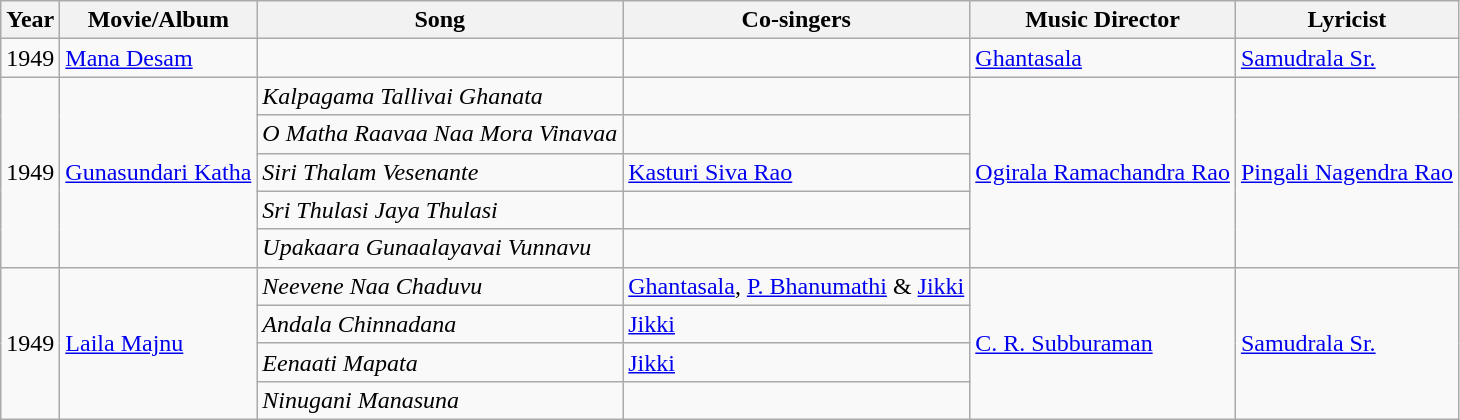<table class="wikitable sortable">
<tr>
<th scope="col">Year</th>
<th scope="col">Movie/Album</th>
<th scope="col">Song</th>
<th scope="col">Co-singers</th>
<th scope="col">Music Director</th>
<th scope="col">Lyricist</th>
</tr>
<tr>
<td>1949</td>
<td><a href='#'>Mana Desam</a></td>
<td></td>
<td></td>
<td><a href='#'>Ghantasala</a></td>
<td><a href='#'>Samudrala Sr.</a></td>
</tr>
<tr>
<td rowspan=5>1949</td>
<td rowspan=5><a href='#'>Gunasundari Katha</a></td>
<td><em>Kalpagama Tallivai Ghanata</em></td>
<td></td>
<td rowspan=5><a href='#'>Ogirala Ramachandra Rao</a></td>
<td rowspan=5><a href='#'>Pingali Nagendra Rao</a></td>
</tr>
<tr>
<td><em>O Matha Raavaa Naa Mora Vinavaa</em></td>
<td></td>
</tr>
<tr>
<td><em>Siri Thalam Vesenante</em></td>
<td><a href='#'>Kasturi Siva Rao</a></td>
</tr>
<tr>
<td><em>Sri Thulasi Jaya Thulasi</em></td>
<td></td>
</tr>
<tr>
<td><em>Upakaara Gunaalayavai Vunnavu</em></td>
<td></td>
</tr>
<tr>
<td rowspan=4>1949</td>
<td rowspan=4><a href='#'>Laila Majnu</a></td>
<td><em>Neevene Naa Chaduvu</em></td>
<td><a href='#'>Ghantasala</a>, <a href='#'>P. Bhanumathi</a> & <a href='#'>Jikki</a></td>
<td rowspan=4><a href='#'>C. R. Subburaman</a></td>
<td rowspan=4><a href='#'>Samudrala Sr.</a></td>
</tr>
<tr>
<td><em>Andala Chinnadana</em></td>
<td><a href='#'>Jikki</a></td>
</tr>
<tr>
<td><em>Eenaati Mapata</em></td>
<td><a href='#'>Jikki</a></td>
</tr>
<tr>
<td><em>Ninugani Manasuna</em></td>
<td></td>
</tr>
</table>
